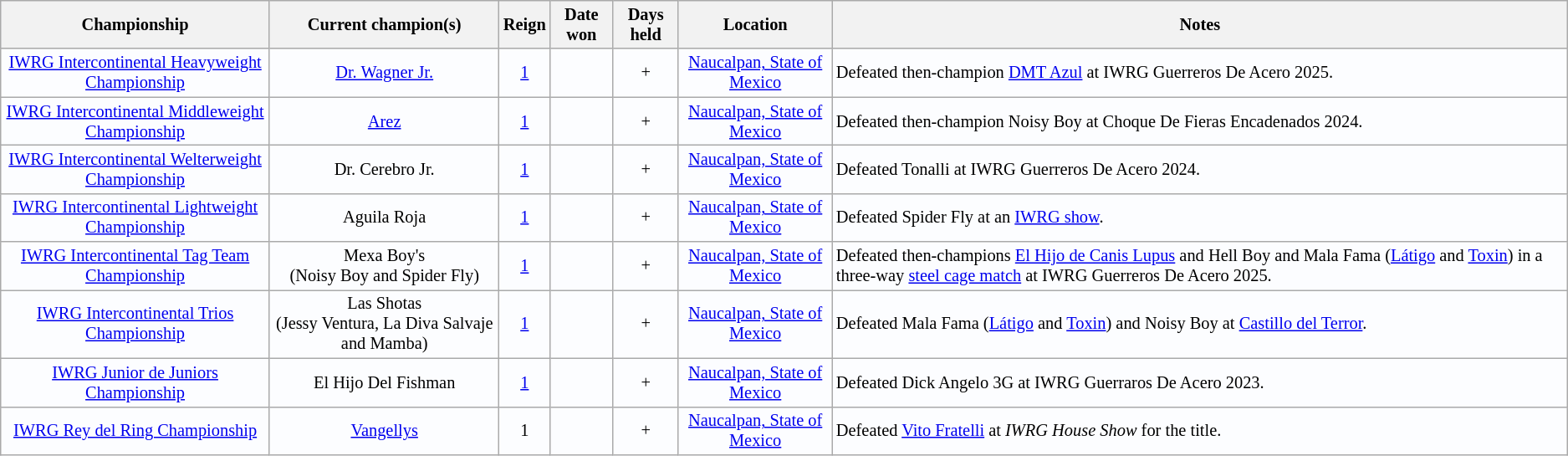<table class="wikitable" style="text-align:center; background:#fcfdff; font-size:85%;">
<tr>
<th>Championship</th>
<th>Current champion(s)</th>
<th>Reign</th>
<th>Date won</th>
<th>Days held</th>
<th>Location</th>
<th>Notes</th>
</tr>
<tr>
<td><a href='#'>IWRG Intercontinental Heavyweight Championship</a></td>
<td><a href='#'>Dr. Wagner Jr.</a></td>
<td><a href='#'>1</a></td>
<td></td>
<td>+</td>
<td><a href='#'>Naucalpan, State of Mexico</a></td>
<td align=left>Defeated then-champion <a href='#'>DMT Azul</a> at IWRG Guerreros De Acero 2025.</td>
</tr>
<tr>
<td><a href='#'>IWRG Intercontinental Middleweight Championship</a></td>
<td><a href='#'>Arez</a></td>
<td><a href='#'>1</a></td>
<td></td>
<td>+</td>
<td><a href='#'>Naucalpan, State of Mexico</a></td>
<td align=left>Defeated then-champion Noisy Boy at Choque De Fieras Encadenados 2024.</td>
</tr>
<tr>
<td><a href='#'>IWRG Intercontinental Welterweight Championship</a></td>
<td>Dr. Cerebro Jr.</td>
<td><a href='#'>1</a></td>
<td></td>
<td>+</td>
<td><a href='#'>Naucalpan, State of Mexico</a></td>
<td align=left>Defeated Tonalli at IWRG Guerreros De Acero 2024.</td>
</tr>
<tr>
<td><a href='#'>IWRG Intercontinental Lightweight Championship</a></td>
<td>Aguila Roja</td>
<td><a href='#'>1</a></td>
<td></td>
<td>+</td>
<td><a href='#'>Naucalpan, State of Mexico</a></td>
<td align=left>Defeated Spider Fly at an <a href='#'>IWRG show</a>.</td>
</tr>
<tr>
<td><a href='#'>IWRG Intercontinental Tag Team Championship</a></td>
<td>Mexa Boy's<br>(Noisy Boy and Spider Fly)</td>
<td><a href='#'>1<br></a></td>
<td></td>
<td>+</td>
<td><a href='#'>Naucalpan, State of Mexico</a></td>
<td align=left>Defeated then-champions <a href='#'>El Hijo de Canis Lupus</a> and Hell Boy and Mala Fama (<a href='#'>Látigo</a> and <a href='#'>Toxin</a>) in a three-way <a href='#'>steel cage match</a> at IWRG Guerreros De Acero 2025.</td>
</tr>
<tr>
<td><a href='#'>IWRG Intercontinental Trios Championship</a></td>
<td>Las Shotas<br>(Jessy Ventura, La Diva Salvaje and Mamba)</td>
<td><a href='#'>1<br></a></td>
<td></td>
<td>+</td>
<td><a href='#'>Naucalpan, State of Mexico</a></td>
<td align=left>Defeated Mala Fama (<a href='#'>Látigo</a> and <a href='#'>Toxin</a>) and Noisy Boy at <a href='#'>Castillo del Terror</a>.</td>
</tr>
<tr>
<td><a href='#'>IWRG Junior de Juniors Championship</a></td>
<td>El Hijo Del Fishman</td>
<td><a href='#'>1</a></td>
<td></td>
<td>+</td>
<td><a href='#'>Naucalpan, State of Mexico</a></td>
<td align=left>Defeated Dick Angelo 3G at IWRG Guerraros De Acero 2023.</td>
</tr>
<tr>
<td><a href='#'>IWRG Rey del Ring Championship</a></td>
<td><a href='#'>Vangellys</a></td>
<td>1</td>
<td></td>
<td>+</td>
<td><a href='#'>Naucalpan, State of Mexico</a></td>
<td align=left>Defeated <a href='#'>Vito Fratelli</a> at <em>IWRG House Show</em> for the title.</td>
</tr>
</table>
